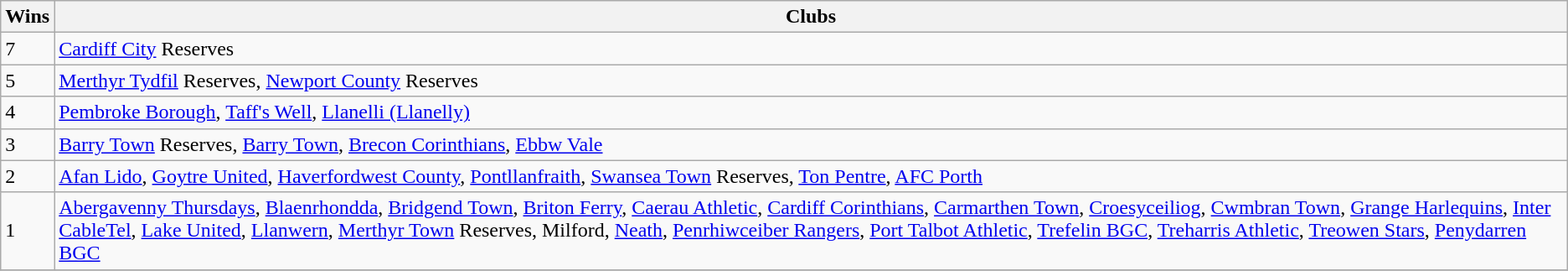<table class=wikitable>
<tr>
<th>Wins</th>
<th>Clubs</th>
</tr>
<tr>
<td>7</td>
<td><a href='#'>Cardiff City</a> Reserves</td>
</tr>
<tr>
<td>5</td>
<td><a href='#'>Merthyr Tydfil</a> Reserves, <a href='#'>Newport County</a> Reserves</td>
</tr>
<tr>
<td>4</td>
<td><a href='#'>Pembroke Borough</a>, <a href='#'>Taff's Well</a>, <a href='#'>Llanelli (Llanelly)</a></td>
</tr>
<tr>
<td>3</td>
<td><a href='#'>Barry Town</a> Reserves, <a href='#'>Barry Town</a>, <a href='#'>Brecon Corinthians</a>, <a href='#'>Ebbw Vale</a></td>
</tr>
<tr>
<td>2</td>
<td><a href='#'>Afan Lido</a>, <a href='#'>Goytre United</a>, <a href='#'>Haverfordwest County</a>, <a href='#'>Pontllanfraith</a>, <a href='#'>Swansea Town</a> Reserves, <a href='#'>Ton Pentre</a>, <a href='#'>AFC Porth</a></td>
</tr>
<tr>
<td>1</td>
<td><a href='#'>Abergavenny Thursdays</a>, <a href='#'>Blaenrhondda</a>, <a href='#'>Bridgend Town</a>, <a href='#'>Briton Ferry</a>, <a href='#'>Caerau Athletic</a>, <a href='#'>Cardiff Corinthians</a>, <a href='#'>Carmarthen Town</a>, <a href='#'>Croesyceiliog</a>, <a href='#'>Cwmbran Town</a>, <a href='#'>Grange Harlequins</a>, <a href='#'>Inter CableTel</a>, <a href='#'>Lake United</a>, <a href='#'>Llanwern</a>, <a href='#'>Merthyr Town</a> Reserves, Milford, <a href='#'>Neath</a>, <a href='#'>Penrhiwceiber Rangers</a>, <a href='#'>Port Talbot Athletic</a>, <a href='#'>Trefelin BGC</a>, <a href='#'>Treharris Athletic</a>, <a href='#'>Treowen Stars</a>, <a href='#'>Penydarren BGC</a></td>
</tr>
<tr>
</tr>
</table>
